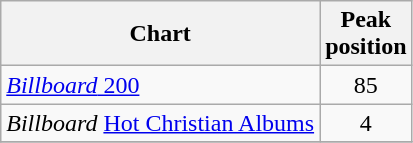<table class="wikitable sortable">
<tr>
<th align="left">Chart</th>
<th align="left">Peak<br>position</th>
</tr>
<tr>
<td align="left"><a href='#'><em>Billboard</em> 200</a></td>
<td align="center">85</td>
</tr>
<tr>
<td align="left"><em>Billboard</em> <a href='#'>Hot Christian Albums</a></td>
<td align="center">4</td>
</tr>
<tr>
</tr>
</table>
